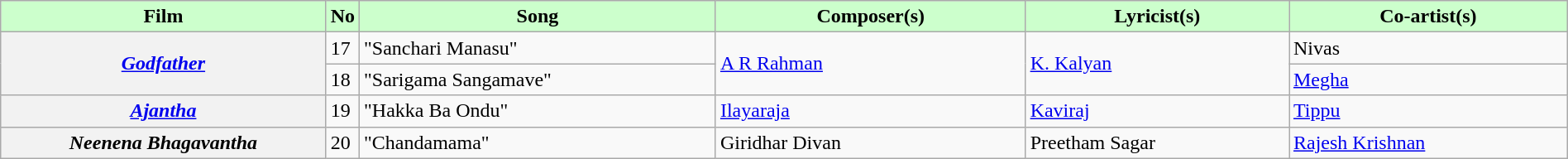<table class="wikitable plainrowheaders" width="100%">
<tr style="background:#cfc; text-align:center;">
<td scope="col" width=21%><strong>Film</strong></td>
<td><strong>No</strong></td>
<td scope="col" width=23%><strong>Song</strong></td>
<td scope="col" width=20%><strong>Composer(s)</strong></td>
<td scope="col" width=17%><strong>Lyricist(s)</strong></td>
<td scope="col" width=18%><strong>Co-artist(s)</strong></td>
</tr>
<tr>
<th rowspan="2"><em><a href='#'>Godfather</a></em></th>
<td>17</td>
<td>"Sanchari Manasu"</td>
<td rowspan="2"><a href='#'>A R Rahman</a></td>
<td rowspan="2"><a href='#'>K. Kalyan</a></td>
<td>Nivas</td>
</tr>
<tr>
<td>18</td>
<td>"Sarigama Sangamave"</td>
<td><a href='#'>Megha</a></td>
</tr>
<tr>
<th><em><a href='#'>Ajantha</a></em></th>
<td>19</td>
<td>"Hakka Ba Ondu"</td>
<td><a href='#'>Ilayaraja</a></td>
<td><a href='#'>Kaviraj</a></td>
<td><a href='#'>Tippu</a></td>
</tr>
<tr>
<th><em>Neenena Bhagavantha</em></th>
<td>20</td>
<td>"Chandamama"</td>
<td>Giridhar Divan</td>
<td>Preetham Sagar</td>
<td><a href='#'>Rajesh Krishnan</a></td>
</tr>
</table>
